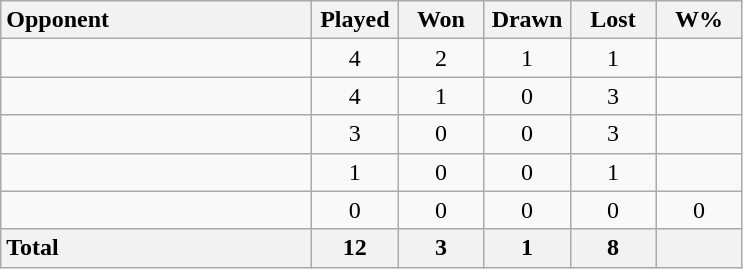<table class="wikitable sortable" style="text-align:center;">
<tr>
<th style="width:200px; text-align:left;">Opponent</th>
<th style="width:50px;">Played</th>
<th style="width:50px;">Won</th>
<th style="width:50px;">Drawn</th>
<th style="width:50px;">Lost</th>
<th style="width:50px;">W%</th>
</tr>
<tr>
<td style="text-align:left;"><strong></strong></td>
<td>4</td>
<td>2</td>
<td>1</td>
<td>1</td>
<td></td>
</tr>
<tr>
<td style="text-align:left;"><strong></strong></td>
<td>4</td>
<td>1</td>
<td>0</td>
<td>3</td>
<td></td>
</tr>
<tr>
<td style="text-align:left;"><strong></strong></td>
<td>3</td>
<td>0</td>
<td>0</td>
<td>3</td>
<td></td>
</tr>
<tr>
<td style="text-align:left;"><strong></strong></td>
<td>1</td>
<td>0</td>
<td>0</td>
<td>1</td>
<td></td>
</tr>
<tr>
<td style="text-align:left;"><strong></strong></td>
<td>0</td>
<td>0</td>
<td>0</td>
<td>0</td>
<td>0</td>
</tr>
<tr>
<th style="text-align:left;"><strong>Total</strong></th>
<th>12</th>
<th>3</th>
<th>1</th>
<th>8</th>
<th></th>
</tr>
</table>
